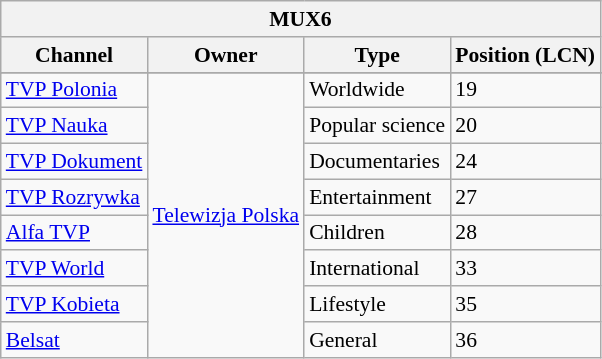<table class="wikitable" style="font-size: 90%">
<tr>
<th colspan="12">MUX6</th>
</tr>
<tr>
<th>Channel</th>
<th>Owner</th>
<th>Type</th>
<th>Position (LCN)</th>
</tr>
<tr>
</tr>
<tr>
<td><a href='#'>TVP Polonia</a></td>
<td rowspan="8"><a href='#'>Telewizja Polska</a></td>
<td>Worldwide</td>
<td>19</td>
</tr>
<tr>
<td><a href='#'>TVP Nauka</a></td>
<td>Popular science</td>
<td>20</td>
</tr>
<tr>
<td><a href='#'>TVP Dokument</a></td>
<td>Documentaries</td>
<td>24</td>
</tr>
<tr>
<td><a href='#'>TVP Rozrywka</a></td>
<td>Entertainment</td>
<td>27</td>
</tr>
<tr>
<td><a href='#'>Alfa TVP</a></td>
<td>Children</td>
<td>28</td>
</tr>
<tr>
<td><a href='#'>TVP World</a></td>
<td>International</td>
<td>33</td>
</tr>
<tr>
<td><a href='#'>TVP Kobieta</a></td>
<td>Lifestyle</td>
<td>35</td>
</tr>
<tr>
<td><a href='#'>Belsat</a></td>
<td>General</td>
<td>36</td>
</tr>
</table>
